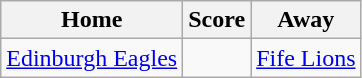<table class="wikitable">
<tr>
<th>Home</th>
<th>Score</th>
<th>Away</th>
</tr>
<tr>
<td><a href='#'>Edinburgh Eagles</a></td>
<td></td>
<td><a href='#'>Fife Lions</a></td>
</tr>
</table>
